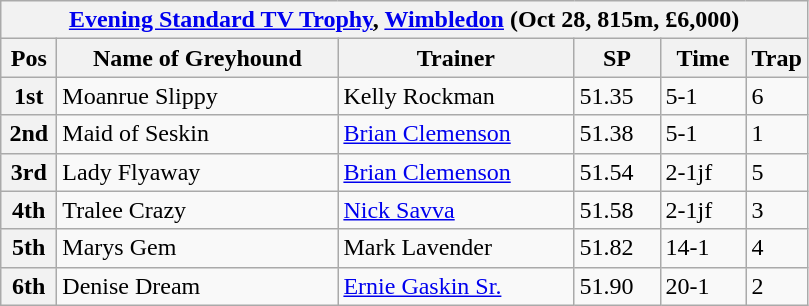<table class="wikitable">
<tr>
<th colspan="6"><a href='#'>Evening Standard TV Trophy</a>, <a href='#'>Wimbledon</a> (Oct 28, 815m, £6,000)</th>
</tr>
<tr>
<th width=30>Pos</th>
<th width=180>Name of Greyhound</th>
<th width=150>Trainer</th>
<th width=50>SP</th>
<th width=50>Time</th>
<th width=30>Trap</th>
</tr>
<tr>
<th>1st</th>
<td>Moanrue Slippy</td>
<td>Kelly Rockman</td>
<td>51.35</td>
<td>5-1</td>
<td>6</td>
</tr>
<tr>
<th>2nd</th>
<td>Maid of Seskin</td>
<td><a href='#'>Brian Clemenson</a></td>
<td>51.38</td>
<td>5-1</td>
<td>1</td>
</tr>
<tr>
<th>3rd</th>
<td>Lady Flyaway</td>
<td><a href='#'>Brian Clemenson</a></td>
<td>51.54</td>
<td>2-1jf</td>
<td>5</td>
</tr>
<tr>
<th>4th</th>
<td>Tralee Crazy</td>
<td><a href='#'>Nick Savva</a></td>
<td>51.58</td>
<td>2-1jf</td>
<td>3</td>
</tr>
<tr>
<th>5th</th>
<td>Marys Gem</td>
<td>Mark Lavender</td>
<td>51.82</td>
<td>14-1</td>
<td>4</td>
</tr>
<tr>
<th>6th</th>
<td>Denise Dream</td>
<td><a href='#'>Ernie Gaskin Sr.</a></td>
<td>51.90</td>
<td>20-1</td>
<td>2</td>
</tr>
</table>
